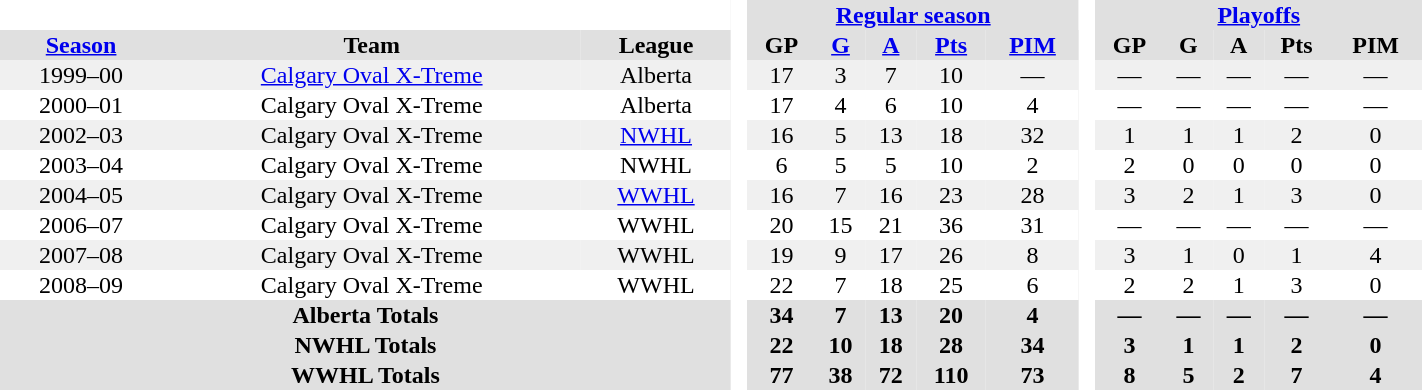<table BORDER="0" CELLPADDING="1" CELLSPACING="0" width="75%" style="text-align:center">
<tr bgcolor="#e0e0e0">
<th colspan="3" bgcolor="#ffffff"> </th>
<th rowspan="99" bgcolor="#ffffff"> </th>
<th colspan="5"><a href='#'>Regular season</a></th>
<th rowspan="99" bgcolor="#ffffff"> </th>
<th colspan="5"><a href='#'>Playoffs</a></th>
</tr>
<tr bgcolor="#e0e0e0">
<th><a href='#'>Season</a></th>
<th>Team</th>
<th>League</th>
<th>GP</th>
<th><a href='#'>G</a></th>
<th><a href='#'>A</a></th>
<th><a href='#'>Pts</a></th>
<th><a href='#'>PIM</a></th>
<th>GP</th>
<th>G</th>
<th>A</th>
<th>Pts</th>
<th>PIM</th>
</tr>
<tr bgcolor="#f0f0f0">
<td>1999–00</td>
<td><a href='#'>Calgary Oval X-Treme</a></td>
<td>Alberta</td>
<td>17</td>
<td>3</td>
<td>7</td>
<td>10</td>
<td>—</td>
<td>—</td>
<td>—</td>
<td>—</td>
<td>—</td>
<td>—</td>
</tr>
<tr>
<td>2000–01</td>
<td>Calgary Oval X-Treme</td>
<td>Alberta</td>
<td>17</td>
<td>4</td>
<td>6</td>
<td>10</td>
<td>4</td>
<td>—</td>
<td>—</td>
<td>—</td>
<td>—</td>
<td>—</td>
</tr>
<tr bgcolor="#f0f0f0">
<td>2002–03</td>
<td>Calgary Oval X-Treme</td>
<td><a href='#'>NWHL</a></td>
<td>16</td>
<td>5</td>
<td>13</td>
<td>18</td>
<td>32</td>
<td>1</td>
<td>1</td>
<td>1</td>
<td>2</td>
<td>0</td>
</tr>
<tr>
<td>2003–04</td>
<td>Calgary Oval X-Treme</td>
<td>NWHL</td>
<td>6</td>
<td>5</td>
<td>5</td>
<td>10</td>
<td>2</td>
<td>2</td>
<td>0</td>
<td>0</td>
<td>0</td>
<td>0</td>
</tr>
<tr bgcolor="#f0f0f0">
<td>2004–05</td>
<td>Calgary Oval X-Treme</td>
<td><a href='#'>WWHL</a></td>
<td>16</td>
<td>7</td>
<td>16</td>
<td>23</td>
<td>28</td>
<td>3</td>
<td>2</td>
<td>1</td>
<td>3</td>
<td>0</td>
</tr>
<tr>
<td>2006–07</td>
<td>Calgary Oval X-Treme</td>
<td>WWHL</td>
<td>20</td>
<td>15</td>
<td>21</td>
<td>36</td>
<td>31</td>
<td>—</td>
<td>—</td>
<td>—</td>
<td>—</td>
<td>—</td>
</tr>
<tr bgcolor="#f0f0f0">
<td>2007–08</td>
<td>Calgary Oval X-Treme</td>
<td>WWHL</td>
<td>19</td>
<td>9</td>
<td>17</td>
<td>26</td>
<td>8</td>
<td>3</td>
<td>1</td>
<td>0</td>
<td>1</td>
<td>4</td>
</tr>
<tr>
<td>2008–09</td>
<td>Calgary Oval X-Treme</td>
<td>WWHL</td>
<td>22</td>
<td>7</td>
<td>18</td>
<td>25</td>
<td>6</td>
<td>2</td>
<td>2</td>
<td>1</td>
<td>3</td>
<td>0<br></td>
</tr>
<tr ALIGN="center" bgcolor="#e0e0e0">
<th colspan="3">Alberta Totals</th>
<th>34</th>
<th>7</th>
<th>13</th>
<th>20</th>
<th>4</th>
<th>—</th>
<th>—</th>
<th>—</th>
<th>—</th>
<th>—</th>
</tr>
<tr ALIGN="center" bgcolor="#e0e0e0">
<th colspan="3">NWHL Totals</th>
<th>22</th>
<th>10</th>
<th>18</th>
<th>28</th>
<th>34</th>
<th>3</th>
<th>1</th>
<th>1</th>
<th>2</th>
<th>0</th>
</tr>
<tr ALIGN="center" bgcolor="#e0e0e0">
<th colspan="3">WWHL Totals</th>
<th>77</th>
<th>38</th>
<th>72</th>
<th>110</th>
<th>73</th>
<th>8</th>
<th>5</th>
<th>2</th>
<th>7</th>
<th>4</th>
</tr>
</table>
